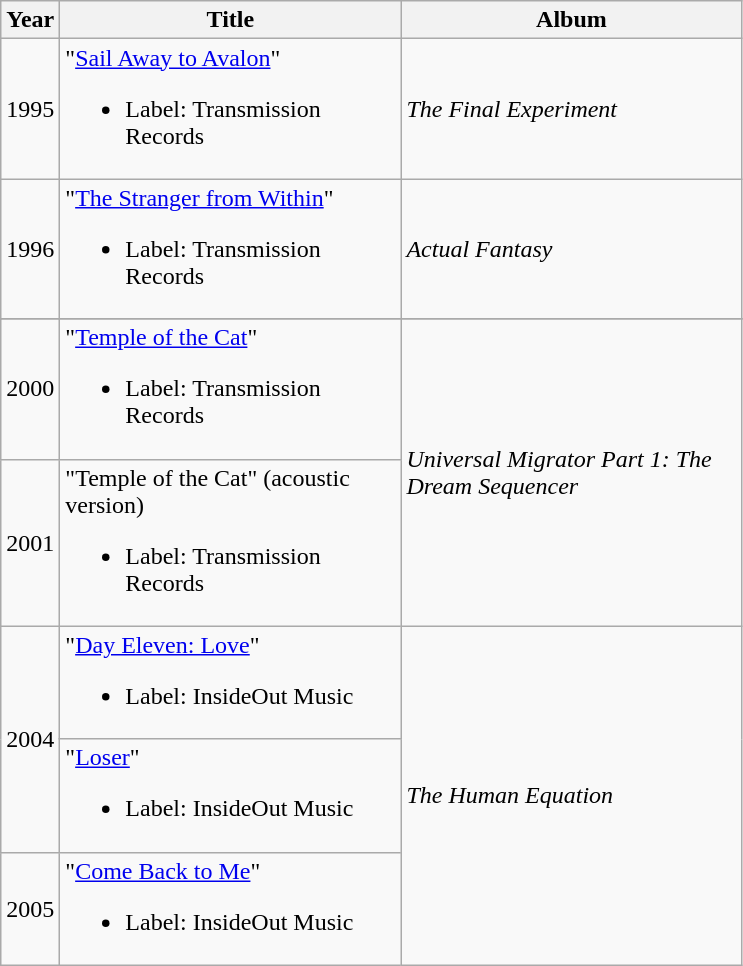<table class="wikitable">
<tr>
<th>Year</th>
<th style="width:220px;">Title</th>
<th style="width:220px;">Album</th>
</tr>
<tr>
<td>1995</td>
<td>"<a href='#'>Sail Away to Avalon</a>"<br><ul><li>Label: Transmission Records</li></ul></td>
<td><em>The Final Experiment</em></td>
</tr>
<tr>
<td>1996</td>
<td>"<a href='#'>The Stranger from Within</a>"<br><ul><li>Label: Transmission Records</li></ul></td>
<td><em>Actual Fantasy</em></td>
</tr>
<tr>
</tr>
<tr>
<td>2000</td>
<td>"<a href='#'>Temple of the Cat</a>"<br><ul><li>Label: Transmission Records</li></ul></td>
<td rowspan=2><em>Universal Migrator Part 1: The Dream Sequencer</em></td>
</tr>
<tr>
<td>2001</td>
<td>"Temple of the Cat" (acoustic version)<br><ul><li>Label: Transmission Records</li></ul></td>
</tr>
<tr>
<td rowspan=2>2004</td>
<td>"<a href='#'>Day Eleven: Love</a>"<br><ul><li>Label: InsideOut Music</li></ul></td>
<td rowspan=3><em>The Human Equation</em></td>
</tr>
<tr>
<td>"<a href='#'>Loser</a>"<br><ul><li>Label: InsideOut Music</li></ul></td>
</tr>
<tr>
<td>2005</td>
<td>"<a href='#'>Come Back to Me</a>"<br><ul><li>Label: InsideOut Music</li></ul></td>
</tr>
</table>
